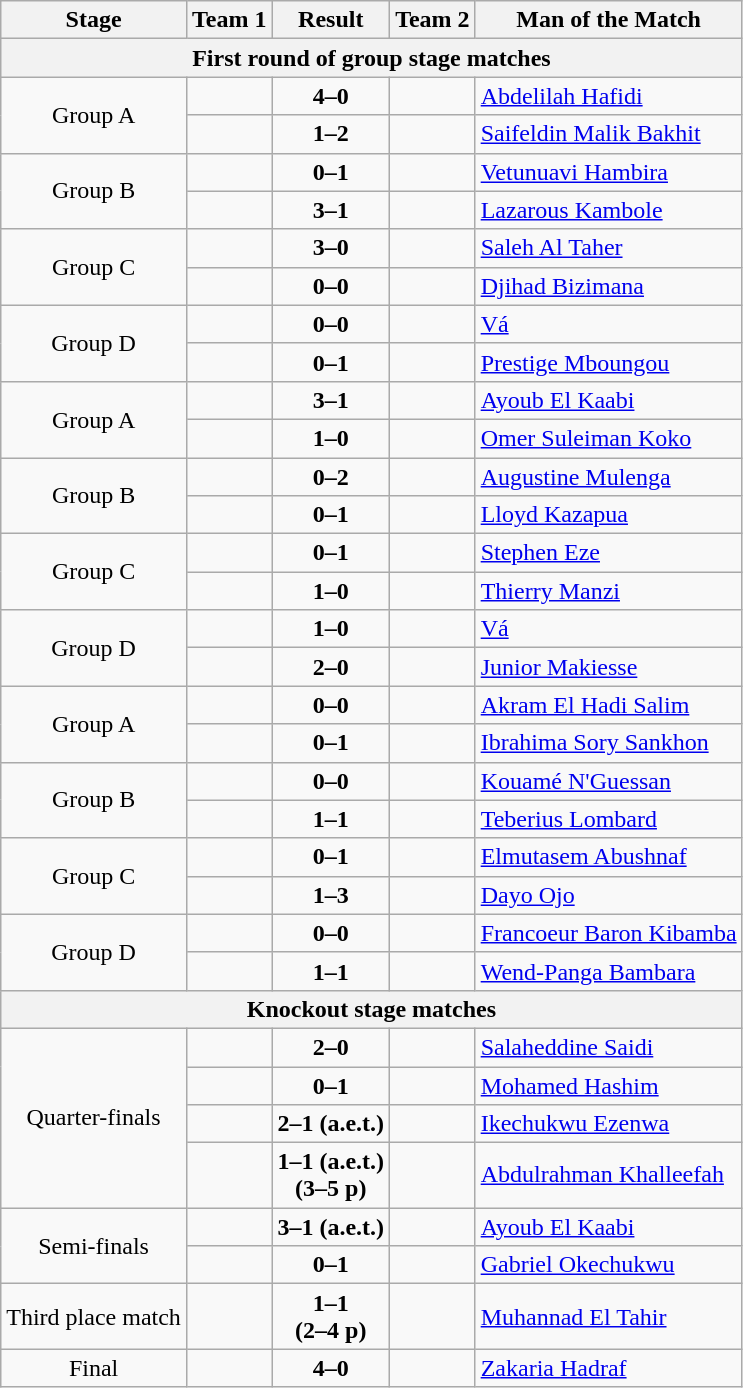<table class="wikitable">
<tr>
<th>Stage</th>
<th>Team 1</th>
<th>Result</th>
<th>Team 2</th>
<th>Man of the Match</th>
</tr>
<tr style="vertical-align:middle;">
<th colspan="6" style="text-align:center;">First round of group stage matches</th>
</tr>
<tr style="vertical-align:middle;">
<td rowspan="2" style="text-align:center;">Group A</td>
<td style="text-align:right;"></td>
<td style="text-align:center;"><strong>4–0</strong></td>
<td></td>
<td> <a href='#'>Abdelilah Hafidi</a></td>
</tr>
<tr style="vertical-align:middle;">
<td style="text-align:right;"></td>
<td style="text-align:center;"><strong>1–2</strong></td>
<td></td>
<td> <a href='#'>Saifeldin Malik Bakhit</a></td>
</tr>
<tr style="vertical-align:middle;">
<td rowspan="2" style="text-align:center;">Group B</td>
<td style="text-align:right;"></td>
<td style="text-align:center;"><strong>0–1</strong></td>
<td></td>
<td> <a href='#'>Vetunuavi Hambira</a></td>
</tr>
<tr style="vertical-align:middle;">
<td style="text-align:right;"></td>
<td style="text-align:center;"><strong>3–1</strong></td>
<td></td>
<td> <a href='#'>Lazarous Kambole</a></td>
</tr>
<tr style="vertical-align:middle;">
<td rowspan="2" style="text-align:center;">Group C</td>
<td style="text-align:right;"></td>
<td style="text-align:center;"><strong>3–0</strong></td>
<td></td>
<td> <a href='#'>Saleh Al Taher</a></td>
</tr>
<tr style="vertical-align:middle;">
<td style="text-align:right;"></td>
<td style="text-align:center;"><strong>0–0</strong></td>
<td></td>
<td> <a href='#'>Djihad Bizimana</a></td>
</tr>
<tr style="vertical-align:middle;">
<td rowspan="2" style="text-align:center;">Group D</td>
<td style="text-align:right;"></td>
<td style="text-align:center;"><strong>0–0</strong></td>
<td></td>
<td> <a href='#'>Vá</a></td>
</tr>
<tr style="vertical-align:middle;">
<td style="text-align:right;"></td>
<td style="text-align:center;"><strong>0–1</strong></td>
<td></td>
<td> <a href='#'>Prestige Mboungou</a></td>
</tr>
<tr style="vertical-align:middle;">
<td rowspan="2" style="text-align:center;">Group A</td>
<td style="text-align:right;"></td>
<td style="text-align:center;"><strong>3–1</strong></td>
<td></td>
<td> <a href='#'>Ayoub El Kaabi</a></td>
</tr>
<tr style="vertical-align:middle;">
<td style="text-align:right;"></td>
<td style="text-align:center;"><strong>1–0</strong></td>
<td></td>
<td> <a href='#'>Omer Suleiman Koko</a></td>
</tr>
<tr style="vertical-align:middle;">
<td rowspan="2" style="text-align:center;">Group B</td>
<td style="text-align:right;"></td>
<td style="text-align:center;"><strong>0–2</strong></td>
<td></td>
<td> <a href='#'>Augustine Mulenga</a></td>
</tr>
<tr style="vertical-align:middle;">
<td style="text-align:right;"></td>
<td style="text-align:center;"><strong>0–1</strong></td>
<td></td>
<td> <a href='#'>Lloyd Kazapua</a></td>
</tr>
<tr style="vertical-align:middle;">
<td rowspan="2" style="text-align:center;">Group C</td>
<td style="text-align:right;"></td>
<td style="text-align:center;"><strong>0–1</strong></td>
<td></td>
<td> <a href='#'>Stephen Eze</a></td>
</tr>
<tr style="vertical-align:middle;">
<td style="text-align:right;"></td>
<td style="text-align:center;"><strong>1–0</strong></td>
<td></td>
<td> <a href='#'>Thierry Manzi</a></td>
</tr>
<tr style="vertical-align:middle;">
<td rowspan="2" style="text-align:center;">Group D</td>
<td style="text-align:right;"></td>
<td style="text-align:center;"><strong>1–0</strong></td>
<td></td>
<td> <a href='#'>Vá</a></td>
</tr>
<tr style="vertical-align:middle;">
<td style="text-align:right;"></td>
<td style="text-align:center;"><strong>2–0</strong></td>
<td></td>
<td> <a href='#'>Junior Makiesse</a></td>
</tr>
<tr style="vertical-align:middle;">
<td rowspan="2" style="text-align:center;">Group A</td>
<td style="text-align:right;"></td>
<td style="text-align:center;"><strong>0–0</strong></td>
<td></td>
<td> <a href='#'>Akram El Hadi Salim</a></td>
</tr>
<tr style="vertical-align:middle;">
<td style="text-align:right;"></td>
<td style="text-align:center;"><strong>0–1</strong></td>
<td></td>
<td> <a href='#'>Ibrahima Sory Sankhon</a></td>
</tr>
<tr style="vertical-align:middle;">
<td rowspan="2" style="text-align:center;">Group B</td>
<td style="text-align:right;"></td>
<td style="text-align:center;"><strong>0–0</strong></td>
<td></td>
<td> <a href='#'>Kouamé N'Guessan</a></td>
</tr>
<tr style="vertical-align:middle;">
<td style="text-align:right;"></td>
<td style="text-align:center;"><strong>1–1</strong></td>
<td></td>
<td> <a href='#'>Teberius Lombard</a></td>
</tr>
<tr style="vertical-align:middle;">
<td rowspan="2" style="text-align:center;">Group C</td>
<td style="text-align:right;"></td>
<td style="text-align:center;"><strong>0–1</strong></td>
<td></td>
<td> <a href='#'>Elmutasem Abushnaf</a></td>
</tr>
<tr style="vertical-align:middle;">
<td style="text-align:right;"></td>
<td style="text-align:center;"><strong>1–3</strong></td>
<td></td>
<td> <a href='#'>Dayo Ojo</a></td>
</tr>
<tr style="vertical-align:middle;">
<td rowspan="2" style="text-align:center;">Group D</td>
<td style="text-align:right;"></td>
<td style="text-align:center;"><strong>0–0</strong></td>
<td></td>
<td> <a href='#'>Francoeur Baron Kibamba</a></td>
</tr>
<tr style="vertical-align:middle;">
<td style="text-align:right;"></td>
<td style="text-align:center;"><strong>1–1</strong></td>
<td></td>
<td> <a href='#'>Wend-Panga Bambara</a></td>
</tr>
<tr style="vertical-align:middle;">
<th colspan="6" style="text-align:center;">Knockout stage matches</th>
</tr>
<tr style="vertical-align:middle;">
<td rowspan="4" style="text-align:center;">Quarter-finals</td>
<td style="text-align:right;"></td>
<td style="text-align:center;"><strong>2–0</strong></td>
<td></td>
<td> <a href='#'>Salaheddine Saidi</a></td>
</tr>
<tr style="vertical-align:middle;">
<td style="text-align:right;"></td>
<td style="text-align:center;"><strong>0–1</strong></td>
<td></td>
<td> <a href='#'>Mohamed Hashim</a></td>
</tr>
<tr style="vertical-align:middle;">
<td style="text-align:right;"></td>
<td style="text-align:center;"><strong>2–1 (a.e.t.)</strong></td>
<td></td>
<td> <a href='#'>Ikechukwu Ezenwa</a></td>
</tr>
<tr style="vertical-align:middle;">
<td style="text-align:right;"></td>
<td style="text-align:center;"><strong>1–1 (a.e.t.)<br>(3–5 p)</strong></td>
<td></td>
<td> <a href='#'>Abdulrahman Khalleefah</a></td>
</tr>
<tr style="vertical-align:middle;">
<td rowspan="2" style="text-align:center;">Semi-finals</td>
<td style="text-align:right;"></td>
<td style="text-align:center;"><strong>3–1 (a.e.t.)</strong></td>
<td></td>
<td> <a href='#'>Ayoub El Kaabi</a></td>
</tr>
<tr style="vertical-align:middle;">
<td style="text-align:right;"></td>
<td style="text-align:center;"><strong>0–1</strong></td>
<td></td>
<td> <a href='#'>Gabriel Okechukwu</a></td>
</tr>
<tr style="vertical-align:middle;">
<td rowspan="1" style="text-align:center;">Third place match</td>
<td style="text-align:right;"></td>
<td style="text-align:center;"><strong>1–1<br>(2–4 p)</strong></td>
<td></td>
<td> <a href='#'>Muhannad El Tahir</a></td>
</tr>
<tr style="vertical-align:middle;">
<td rowspan="1" style="text-align:center;">Final</td>
<td style="text-align:right;"></td>
<td style="text-align:center;"><strong>4–0</strong></td>
<td></td>
<td> <a href='#'>Zakaria Hadraf</a></td>
</tr>
</table>
